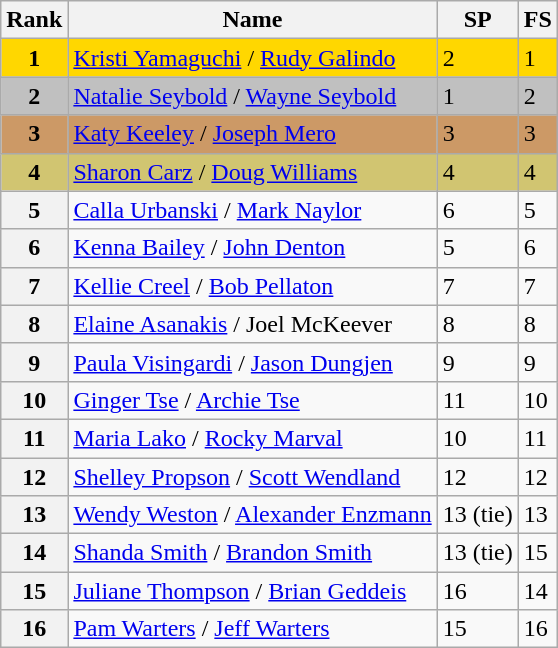<table class="wikitable">
<tr>
<th>Rank</th>
<th>Name</th>
<th>SP</th>
<th>FS</th>
</tr>
<tr style="background:gold;">
<td style="text-align:center;"><strong>1</strong></td>
<td><a href='#'>Kristi Yamaguchi</a> / <a href='#'>Rudy Galindo</a></td>
<td>2</td>
<td>1</td>
</tr>
<tr style="background:silver;">
<td style="text-align:center;"><strong>2</strong></td>
<td><a href='#'>Natalie Seybold</a> / <a href='#'>Wayne Seybold</a></td>
<td>1</td>
<td>2</td>
</tr>
<tr style="background:#c96;">
<td style="text-align:center;"><strong>3</strong></td>
<td><a href='#'>Katy Keeley</a> / <a href='#'>Joseph Mero</a></td>
<td>3</td>
<td>3</td>
</tr>
<tr style="background:#d1c571;">
<td style="text-align:center;"><strong>4</strong></td>
<td><a href='#'>Sharon Carz</a> / <a href='#'>Doug Williams</a></td>
<td>4</td>
<td>4</td>
</tr>
<tr>
<th>5</th>
<td><a href='#'>Calla Urbanski</a> / <a href='#'>Mark Naylor</a></td>
<td>6</td>
<td>5</td>
</tr>
<tr>
<th>6</th>
<td><a href='#'>Kenna Bailey</a> / <a href='#'>John Denton</a></td>
<td>5</td>
<td>6</td>
</tr>
<tr>
<th>7</th>
<td><a href='#'>Kellie Creel</a> / <a href='#'>Bob Pellaton</a></td>
<td>7</td>
<td>7</td>
</tr>
<tr>
<th>8</th>
<td><a href='#'>Elaine Asanakis</a> / Joel McKeever</td>
<td>8</td>
<td>8</td>
</tr>
<tr>
<th>9</th>
<td><a href='#'>Paula Visingardi</a> / <a href='#'>Jason Dungjen</a></td>
<td>9</td>
<td>9</td>
</tr>
<tr>
<th>10</th>
<td><a href='#'>Ginger Tse</a> / <a href='#'>Archie Tse</a></td>
<td>11</td>
<td>10</td>
</tr>
<tr>
<th>11</th>
<td><a href='#'>Maria Lako</a> / <a href='#'>Rocky Marval</a></td>
<td>10</td>
<td>11</td>
</tr>
<tr>
<th>12</th>
<td><a href='#'>Shelley Propson</a> / <a href='#'>Scott Wendland</a></td>
<td>12</td>
<td>12</td>
</tr>
<tr>
<th>13</th>
<td><a href='#'>Wendy Weston</a> / <a href='#'>Alexander Enzmann</a></td>
<td>13 (tie)</td>
<td>13</td>
</tr>
<tr>
<th>14</th>
<td><a href='#'>Shanda Smith</a> / <a href='#'>Brandon Smith</a></td>
<td>13 (tie)</td>
<td>15</td>
</tr>
<tr>
<th>15</th>
<td><a href='#'>Juliane Thompson</a> / <a href='#'>Brian Geddeis</a></td>
<td>16</td>
<td>14</td>
</tr>
<tr>
<th>16</th>
<td><a href='#'>Pam Warters</a> / <a href='#'>Jeff Warters</a></td>
<td>15</td>
<td>16</td>
</tr>
</table>
